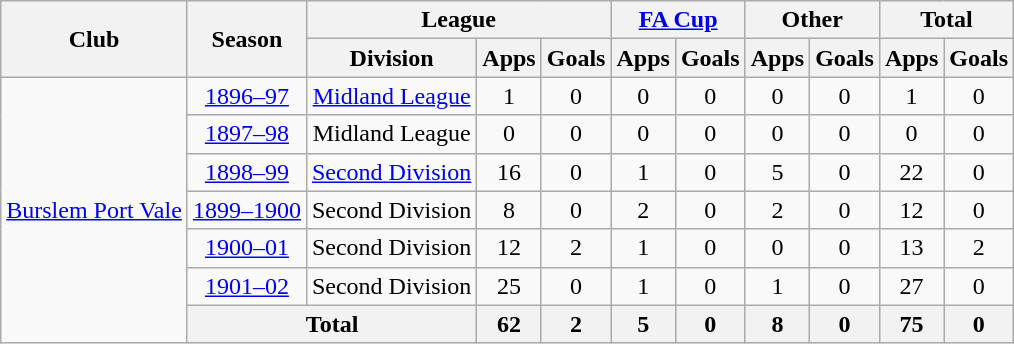<table class="wikitable" style="text-align:center">
<tr>
<th rowspan="2">Club</th>
<th rowspan="2">Season</th>
<th colspan="3">League</th>
<th colspan="2"><a href='#'>FA Cup</a></th>
<th colspan="2">Other</th>
<th colspan="2">Total</th>
</tr>
<tr>
<th>Division</th>
<th>Apps</th>
<th>Goals</th>
<th>Apps</th>
<th>Goals</th>
<th>Apps</th>
<th>Goals</th>
<th>Apps</th>
<th>Goals</th>
</tr>
<tr>
<td rowspan="7"><a href='#'>Burslem Port Vale</a></td>
<td><a href='#'>1896–97</a></td>
<td><a href='#'>Midland League</a></td>
<td>1</td>
<td>0</td>
<td>0</td>
<td>0</td>
<td>0</td>
<td>0</td>
<td>1</td>
<td>0</td>
</tr>
<tr>
<td><a href='#'>1897–98</a></td>
<td>Midland League</td>
<td>0</td>
<td>0</td>
<td>0</td>
<td>0</td>
<td>0</td>
<td>0</td>
<td>0</td>
<td>0</td>
</tr>
<tr>
<td><a href='#'>1898–99</a></td>
<td><a href='#'>Second Division</a></td>
<td>16</td>
<td>0</td>
<td>1</td>
<td>0</td>
<td>5</td>
<td>0</td>
<td>22</td>
<td>0</td>
</tr>
<tr>
<td><a href='#'>1899–1900</a></td>
<td>Second Division</td>
<td>8</td>
<td>0</td>
<td>2</td>
<td>0</td>
<td>2</td>
<td>0</td>
<td>12</td>
<td>0</td>
</tr>
<tr>
<td><a href='#'>1900–01</a></td>
<td>Second Division</td>
<td>12</td>
<td>2</td>
<td>1</td>
<td>0</td>
<td>0</td>
<td>0</td>
<td>13</td>
<td>2</td>
</tr>
<tr>
<td><a href='#'>1901–02</a></td>
<td>Second Division</td>
<td>25</td>
<td>0</td>
<td>1</td>
<td>0</td>
<td>1</td>
<td>0</td>
<td>27</td>
<td>0</td>
</tr>
<tr>
<th colspan="2">Total</th>
<th>62</th>
<th>2</th>
<th>5</th>
<th>0</th>
<th>8</th>
<th>0</th>
<th>75</th>
<th>0</th>
</tr>
</table>
